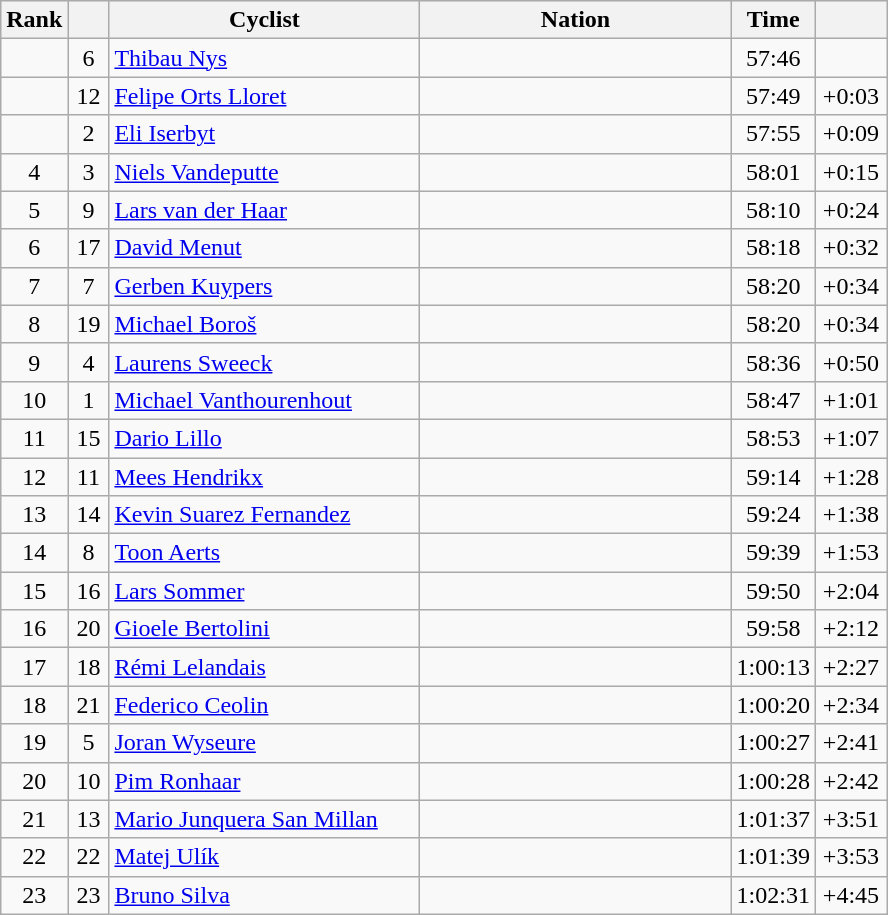<table class="wikitable sortable" style="text-align:center">
<tr style="background:#efefef;">
<th width="30">Rank</th>
<th width="20"></th>
<th width="200">Cyclist</th>
<th width="200">Nation</th>
<th width="40">Time</th>
<th width="40"></th>
</tr>
<tr>
<td></td>
<td>6</td>
<td align="left"><a href='#'>Thibau Nys</a></td>
<td align="left"></td>
<td>57:46</td>
<td></td>
</tr>
<tr>
<td></td>
<td>12</td>
<td align="left"><a href='#'>Felipe Orts Lloret</a></td>
<td align="left"></td>
<td>57:49</td>
<td>+0:03</td>
</tr>
<tr>
<td></td>
<td>2</td>
<td align="left"><a href='#'>Eli Iserbyt</a></td>
<td align="left"></td>
<td>57:55</td>
<td>+0:09</td>
</tr>
<tr>
<td>4</td>
<td>3</td>
<td align="left"><a href='#'>Niels Vandeputte</a></td>
<td align="left"></td>
<td>58:01</td>
<td>+0:15</td>
</tr>
<tr>
<td>5</td>
<td>9</td>
<td align="left"><a href='#'>Lars van der Haar</a></td>
<td align="left"></td>
<td>58:10</td>
<td>+0:24</td>
</tr>
<tr>
<td>6</td>
<td>17</td>
<td align="left"><a href='#'>David Menut</a></td>
<td align="left"></td>
<td>58:18</td>
<td>+0:32</td>
</tr>
<tr>
<td>7</td>
<td>7</td>
<td align="left"><a href='#'>Gerben Kuypers</a></td>
<td align="left"></td>
<td>58:20</td>
<td>+0:34</td>
</tr>
<tr>
<td>8</td>
<td>19</td>
<td align="left"><a href='#'>Michael Boroš</a></td>
<td align="left"></td>
<td>58:20</td>
<td>+0:34</td>
</tr>
<tr>
<td>9</td>
<td>4</td>
<td align="left"><a href='#'>Laurens Sweeck</a></td>
<td align="left"></td>
<td>58:36</td>
<td>+0:50</td>
</tr>
<tr>
<td>10</td>
<td>1</td>
<td align="left"><a href='#'>Michael Vanthourenhout</a></td>
<td align="left"></td>
<td>58:47</td>
<td>+1:01</td>
</tr>
<tr>
<td>11</td>
<td>15</td>
<td align="left"><a href='#'>Dario Lillo</a></td>
<td align="left"></td>
<td>58:53</td>
<td>+1:07</td>
</tr>
<tr>
<td>12</td>
<td>11</td>
<td align="left"><a href='#'>Mees Hendrikx</a></td>
<td align="left"></td>
<td>59:14</td>
<td>+1:28</td>
</tr>
<tr>
<td>13</td>
<td>14</td>
<td align="left"><a href='#'>Kevin Suarez Fernandez</a></td>
<td align="left"></td>
<td>59:24</td>
<td>+1:38</td>
</tr>
<tr>
<td>14</td>
<td>8</td>
<td align="left"><a href='#'>Toon Aerts</a></td>
<td align="left"></td>
<td>59:39</td>
<td>+1:53</td>
</tr>
<tr>
<td>15</td>
<td>16</td>
<td align="left"><a href='#'>Lars Sommer</a></td>
<td align="left"></td>
<td>59:50</td>
<td>+2:04</td>
</tr>
<tr>
<td>16</td>
<td>20</td>
<td align="left"><a href='#'>Gioele Bertolini</a></td>
<td align="left"></td>
<td>59:58</td>
<td>+2:12</td>
</tr>
<tr>
<td>17</td>
<td>18</td>
<td align="left"><a href='#'>Rémi Lelandais</a></td>
<td align="left"></td>
<td>1:00:13</td>
<td>+2:27</td>
</tr>
<tr>
<td>18</td>
<td>21</td>
<td align="left"><a href='#'>Federico Ceolin</a></td>
<td align="left"></td>
<td>1:00:20</td>
<td>+2:34</td>
</tr>
<tr>
<td>19</td>
<td>5</td>
<td align="left"><a href='#'>Joran Wyseure</a></td>
<td align="left"></td>
<td>1:00:27</td>
<td>+2:41</td>
</tr>
<tr>
<td>20</td>
<td>10</td>
<td align="left"><a href='#'>Pim Ronhaar</a></td>
<td align="left"></td>
<td>1:00:28</td>
<td>+2:42</td>
</tr>
<tr>
<td>21</td>
<td>13</td>
<td align="left"><a href='#'>Mario Junquera San Millan</a></td>
<td align="left"></td>
<td>1:01:37</td>
<td>+3:51</td>
</tr>
<tr>
<td>22</td>
<td>22</td>
<td align="left"><a href='#'>Matej Ulík</a></td>
<td align="left"></td>
<td>1:01:39</td>
<td>+3:53</td>
</tr>
<tr>
<td>23</td>
<td>23</td>
<td align="left"><a href='#'>Bruno Silva</a></td>
<td align="left"></td>
<td>1:02:31</td>
<td>+4:45</td>
</tr>
</table>
